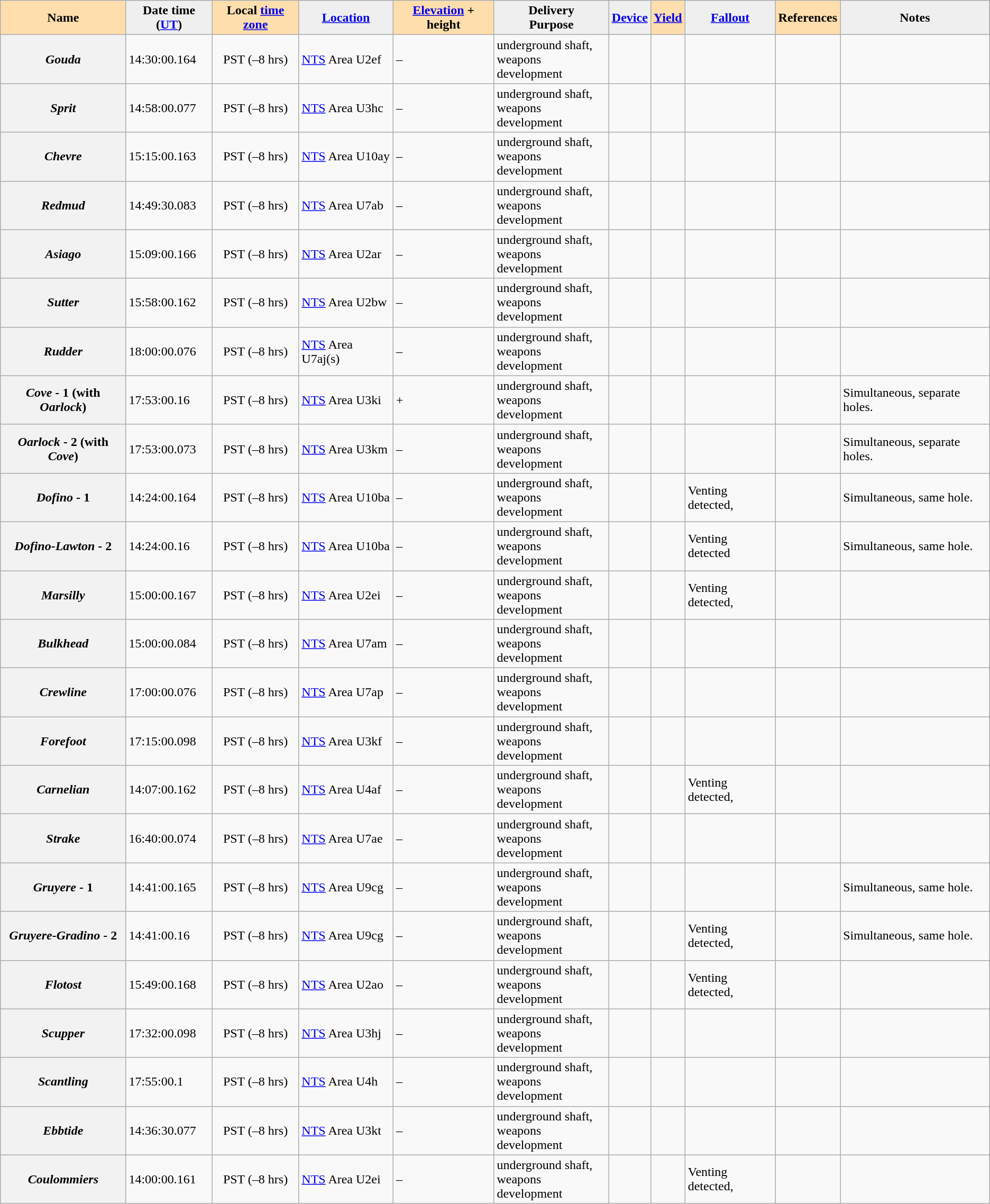<table class="wikitable sortable">
<tr>
<th style="background:#ffdead;">Name </th>
<th style="background:#efefef;">Date time (<a href='#'>UT</a>)</th>
<th style="background:#ffdead;">Local <a href='#'>time zone</a></th>
<th style="background:#efefef;"><a href='#'>Location</a></th>
<th style="background:#ffdead;"><a href='#'>Elevation</a> + height </th>
<th style="background:#efefef;">Delivery <br>Purpose </th>
<th style="background:#efefef;"><a href='#'>Device</a></th>
<th style="background:#ffdead;"><a href='#'>Yield</a></th>
<th style="background:#efefef;" class="unsortable"><a href='#'>Fallout</a></th>
<th style="background:#ffdead;" class="unsortable">References</th>
<th style="background:#efefef;" class="unsortable">Notes</th>
</tr>
<tr>
<th><em>Gouda</em></th>
<td> 14:30:00.164</td>
<td style="text-align:center;">PST (–8 hrs)<br></td>
<td><a href='#'>NTS</a> Area U2ef </td>
<td> – </td>
<td>underground shaft,<br>weapons development</td>
<td></td>
<td style="text-align:center;"></td>
<td></td>
<td></td>
<td></td>
</tr>
<tr>
<th><em>Sprit</em></th>
<td> 14:58:00.077</td>
<td style="text-align:center;">PST (–8 hrs)<br></td>
<td><a href='#'>NTS</a> Area U3hc </td>
<td> – </td>
<td>underground shaft,<br>weapons development</td>
<td></td>
<td style="text-align:center;"></td>
<td></td>
<td></td>
<td></td>
</tr>
<tr>
<th><em>Chevre</em></th>
<td> 15:15:00.163</td>
<td style="text-align:center;">PST (–8 hrs)<br></td>
<td><a href='#'>NTS</a> Area U10ay </td>
<td> – </td>
<td>underground shaft,<br>weapons development</td>
<td></td>
<td style="text-align:center;"></td>
<td></td>
<td></td>
<td></td>
</tr>
<tr>
<th><em>Redmud</em></th>
<td> 14:49:30.083</td>
<td style="text-align:center;">PST (–8 hrs)<br></td>
<td><a href='#'>NTS</a> Area U7ab </td>
<td> – </td>
<td>underground shaft,<br>weapons development</td>
<td></td>
<td style="text-align:center;"></td>
<td></td>
<td></td>
<td></td>
</tr>
<tr>
<th><em>Asiago</em></th>
<td> 15:09:00.166</td>
<td style="text-align:center;">PST (–8 hrs)<br></td>
<td><a href='#'>NTS</a> Area U2ar </td>
<td> – </td>
<td>underground shaft,<br>weapons development</td>
<td></td>
<td style="text-align:center;"></td>
<td></td>
<td></td>
<td></td>
</tr>
<tr>
<th><em>Sutter</em></th>
<td> 15:58:00.162</td>
<td style="text-align:center;">PST (–8 hrs)<br></td>
<td><a href='#'>NTS</a> Area U2bw </td>
<td> – </td>
<td>underground shaft,<br>weapons development</td>
<td></td>
<td style="text-align:center;"></td>
<td></td>
<td></td>
<td></td>
</tr>
<tr>
<th><em>Rudder</em></th>
<td> 18:00:00.076</td>
<td style="text-align:center;">PST (–8 hrs)<br></td>
<td><a href='#'>NTS</a> Area U7aj(s) </td>
<td> – </td>
<td>underground shaft,<br>weapons development</td>
<td></td>
<td style="text-align:center;"></td>
<td></td>
<td></td>
<td></td>
</tr>
<tr>
<th><em>Cove</em> - 1  (with <em>Oarlock</em>)</th>
<td> 17:53:00.16</td>
<td style="text-align:center;">PST (–8 hrs)<br></td>
<td><a href='#'>NTS</a> Area U3ki </td>
<td> +</td>
<td>underground shaft,<br>weapons development</td>
<td></td>
<td style="text-align:center;"></td>
<td></td>
<td></td>
<td>Simultaneous, separate  holes.</td>
</tr>
<tr>
<th><em>Oarlock</em> - 2  (with <em>Cove</em>)</th>
<td> 17:53:00.073</td>
<td style="text-align:center;">PST (–8 hrs)<br></td>
<td><a href='#'>NTS</a> Area U3km </td>
<td> – </td>
<td>underground shaft,<br>weapons development</td>
<td></td>
<td style="text-align:center;"></td>
<td></td>
<td></td>
<td>Simultaneous, separate  holes.</td>
</tr>
<tr>
<th><em>Dofino</em> - 1</th>
<td> 14:24:00.164</td>
<td style="text-align:center;">PST (–8 hrs)<br></td>
<td><a href='#'>NTS</a> Area U10ba </td>
<td> – </td>
<td>underground shaft,<br>weapons development</td>
<td></td>
<td style="text-align:center;"></td>
<td>Venting detected, </td>
<td></td>
<td>Simultaneous, same hole.</td>
</tr>
<tr>
<th><em>Dofino-Lawton</em> - 2</th>
<td> 14:24:00.16</td>
<td style="text-align:center;">PST (–8 hrs)<br></td>
<td><a href='#'>NTS</a> Area U10ba </td>
<td> – </td>
<td>underground shaft,<br>weapons development</td>
<td></td>
<td style="text-align:center;"></td>
<td>Venting detected</td>
<td></td>
<td>Simultaneous, same hole.</td>
</tr>
<tr>
<th><em>Marsilly</em></th>
<td> 15:00:00.167</td>
<td style="text-align:center;">PST (–8 hrs)<br></td>
<td><a href='#'>NTS</a> Area U2ei </td>
<td> – </td>
<td>underground shaft,<br>weapons development</td>
<td></td>
<td style="text-align:center;"></td>
<td>Venting detected, </td>
<td></td>
<td></td>
</tr>
<tr>
<th><em>Bulkhead</em></th>
<td> 15:00:00.084</td>
<td style="text-align:center;">PST (–8 hrs)<br></td>
<td><a href='#'>NTS</a> Area U7am </td>
<td> – </td>
<td>underground shaft,<br>weapons development</td>
<td></td>
<td style="text-align:center;"></td>
<td></td>
<td></td>
<td></td>
</tr>
<tr>
<th><em>Crewline</em></th>
<td> 17:00:00.076</td>
<td style="text-align:center;">PST (–8 hrs)<br></td>
<td><a href='#'>NTS</a> Area U7ap </td>
<td> – </td>
<td>underground shaft,<br>weapons development</td>
<td></td>
<td style="text-align:center;"></td>
<td></td>
<td></td>
<td></td>
</tr>
<tr>
<th><em>Forefoot</em></th>
<td> 17:15:00.098</td>
<td style="text-align:center;">PST (–8 hrs)<br></td>
<td><a href='#'>NTS</a> Area U3kf </td>
<td> – </td>
<td>underground shaft,<br>weapons development</td>
<td></td>
<td style="text-align:center;"></td>
<td></td>
<td></td>
<td></td>
</tr>
<tr>
<th><em>Carnelian</em></th>
<td> 14:07:00.162</td>
<td style="text-align:center;">PST (–8 hrs)<br></td>
<td><a href='#'>NTS</a> Area U4af </td>
<td> – </td>
<td>underground shaft,<br>weapons development</td>
<td></td>
<td style="text-align:center;"></td>
<td>Venting detected, </td>
<td></td>
<td></td>
</tr>
<tr>
<th><em>Strake</em></th>
<td> 16:40:00.074</td>
<td style="text-align:center;">PST (–8 hrs)<br></td>
<td><a href='#'>NTS</a> Area U7ae </td>
<td> – </td>
<td>underground shaft,<br>weapons development</td>
<td></td>
<td style="text-align:center;"></td>
<td></td>
<td></td>
<td></td>
</tr>
<tr>
<th><em>Gruyere</em> - 1</th>
<td> 14:41:00.165</td>
<td style="text-align:center;">PST (–8 hrs)<br></td>
<td><a href='#'>NTS</a> Area U9cg </td>
<td> – </td>
<td>underground shaft,<br>weapons development</td>
<td></td>
<td style="text-align:center;"></td>
<td></td>
<td></td>
<td>Simultaneous, same hole.</td>
</tr>
<tr>
<th><em>Gruyere-Gradino</em> - 2</th>
<td> 14:41:00.16</td>
<td style="text-align:center;">PST (–8 hrs)<br></td>
<td><a href='#'>NTS</a> Area U9cg </td>
<td> – </td>
<td>underground shaft,<br>weapons development</td>
<td></td>
<td style="text-align:center;"></td>
<td>Venting detected, </td>
<td></td>
<td>Simultaneous, same hole.</td>
</tr>
<tr>
<th><em>Flotost</em></th>
<td> 15:49:00.168</td>
<td style="text-align:center;">PST (–8 hrs)<br></td>
<td><a href='#'>NTS</a> Area U2ao </td>
<td> – </td>
<td>underground shaft,<br>weapons development</td>
<td></td>
<td style="text-align:center;"></td>
<td>Venting detected, </td>
<td></td>
<td></td>
</tr>
<tr>
<th><em>Scupper</em></th>
<td> 17:32:00.098</td>
<td style="text-align:center;">PST (–8 hrs)<br></td>
<td><a href='#'>NTS</a> Area U3hj </td>
<td> – </td>
<td>underground shaft,<br>weapons development</td>
<td></td>
<td style="text-align:center;"></td>
<td></td>
<td></td>
<td></td>
</tr>
<tr>
<th><em>Scantling</em></th>
<td> 17:55:00.1</td>
<td style="text-align:center;">PST (–8 hrs)<br></td>
<td><a href='#'>NTS</a> Area U4h </td>
<td> – </td>
<td>underground shaft,<br>weapons development</td>
<td></td>
<td style="text-align:center;"></td>
<td></td>
<td></td>
<td></td>
</tr>
<tr>
<th><em>Ebbtide</em></th>
<td> 14:36:30.077</td>
<td style="text-align:center;">PST (–8 hrs)<br></td>
<td><a href='#'>NTS</a> Area U3kt </td>
<td> – </td>
<td>underground shaft,<br>weapons development</td>
<td></td>
<td style="text-align:center;"></td>
<td></td>
<td></td>
<td></td>
</tr>
<tr>
<th><em>Coulommiers</em></th>
<td> 14:00:00.161</td>
<td style="text-align:center;">PST (–8 hrs)<br></td>
<td><a href='#'>NTS</a> Area U2ei </td>
<td> – </td>
<td>underground shaft,<br>weapons development</td>
<td></td>
<td style="text-align:center;"></td>
<td>Venting detected, </td>
<td></td>
<td></td>
</tr>
</table>
